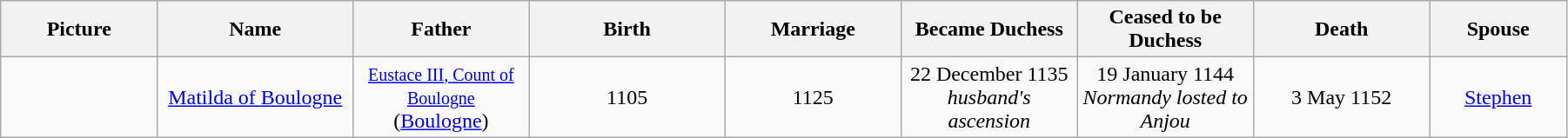<table style="width:95%;" class="wikitable">
<tr>
<th style="width:8%;">Picture</th>
<th style="width:10%;">Name</th>
<th style="width:9%;">Father</th>
<th style="width:10%;">Birth</th>
<th style="width:9%;">Marriage</th>
<th style="width:9%;">Became Duchess</th>
<th style="width:9%;">Ceased to be Duchess</th>
<th style="width:9%;">Death</th>
<th style="width:7%;">Spouse</th>
</tr>
<tr>
<td style="text-align:center;"></td>
<td style="text-align:center;"><a href='#'>Matilda of Boulogne</a><br></td>
<td style="text-align:center;"><small><a href='#'>Eustace III, Count of Boulogne</a></small><br>(<a href='#'>Boulogne</a>)</td>
<td style="text-align:center;">1105</td>
<td style="text-align:center;">1125</td>
<td style="text-align:center;">22 December 1135<br><em>husband's ascension</em></td>
<td style="text-align:center;">19 January 1144<br><em>Normandy losted to Anjou</em></td>
<td style="text-align:center;">3 May 1152</td>
<td style="text-align:center;"><a href='#'>Stephen</a></td>
</tr>
</table>
